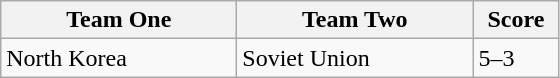<table class="wikitable">
<tr>
<th width=150>Team One</th>
<th width=150>Team Two</th>
<th width=50>Score</th>
</tr>
<tr>
<td>North Korea</td>
<td>Soviet Union</td>
<td>5–3</td>
</tr>
</table>
